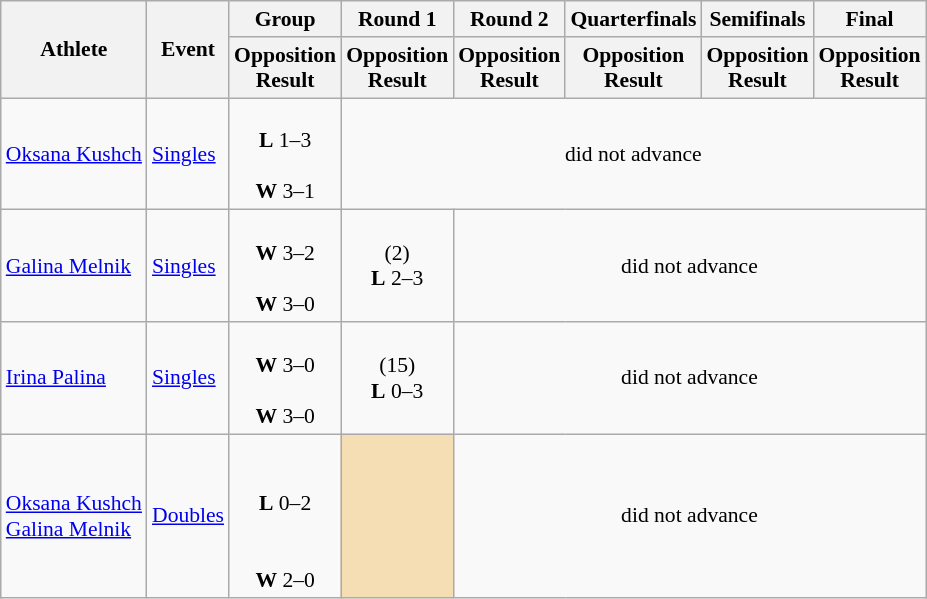<table class="wikitable" style="font-size:90%">
<tr>
<th rowspan="2">Athlete</th>
<th rowspan="2">Event</th>
<th>Group</th>
<th>Round 1</th>
<th>Round 2</th>
<th>Quarterfinals</th>
<th>Semifinals</th>
<th>Final</th>
</tr>
<tr>
<th>Opposition<br>Result</th>
<th>Opposition<br>Result</th>
<th>Opposition<br>Result</th>
<th>Opposition<br>Result</th>
<th>Opposition<br>Result</th>
<th>Opposition<br>Result</th>
</tr>
<tr>
<td><a href='#'>Oksana Kushch</a></td>
<td><a href='#'>Singles</a></td>
<td align=center><br><strong>L</strong> 1–3<br><br><strong>W</strong> 3–1</td>
<td align=center colspan="5">did not advance</td>
</tr>
<tr>
<td><a href='#'>Galina Melnik</a></td>
<td><a href='#'>Singles</a></td>
<td align=center><br><strong>W</strong> 3–2<br><br><strong>W</strong> 3–0</td>
<td align=center> (2)<br><strong>L</strong> 2–3</td>
<td align=center colspan="4">did not advance</td>
</tr>
<tr>
<td><a href='#'>Irina Palina</a></td>
<td><a href='#'>Singles</a></td>
<td align=center><br><strong>W</strong> 3–0<br><br><strong>W</strong> 3–0</td>
<td align=center> (15)<br><strong>L</strong> 0–3</td>
<td align=center colspan="4">did not advance</td>
</tr>
<tr>
<td><a href='#'>Oksana Kushch</a><br><a href='#'>Galina Melnik</a></td>
<td><a href='#'>Doubles</a></td>
<td align=center><br><br><strong>L</strong> 0–2<br><br><br><strong>W</strong> 2–0</td>
<td colspan=1 bgcolor="wheat"></td>
<td align=center colspan="5">did not advance</td>
</tr>
</table>
